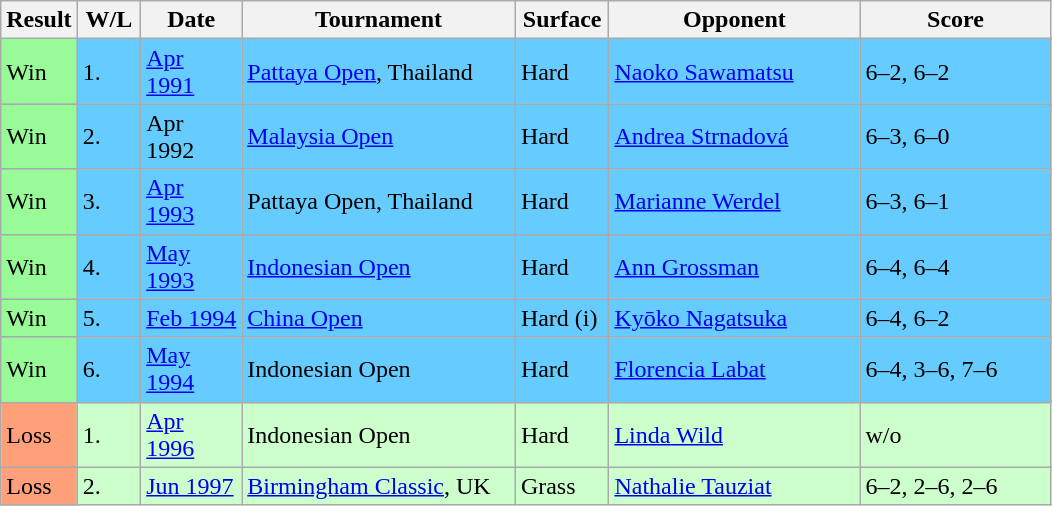<table class="sortable wikitable">
<tr>
<th style="width:40px">Result</th>
<th style="width:35px" class="unsortable">W/L</th>
<th style="width:60px">Date</th>
<th style="width:175px">Tournament</th>
<th style="width:55px">Surface</th>
<th style="width:160px">Opponent</th>
<th style="width:120px" class="unsortable">Score</th>
</tr>
<tr style="background:#66ccff;">
<td style="background:#98fb98;">Win</td>
<td>1.</td>
<td><a href='#'>Apr 1991</a></td>
<td><a href='#'>Pattaya Open</a>, Thailand</td>
<td>Hard</td>
<td> <a href='#'>Naoko Sawamatsu</a></td>
<td>6–2, 6–2</td>
</tr>
<tr style="background:#66ccff;">
<td style="background:#98fb98;">Win</td>
<td>2.</td>
<td>Apr 1992</td>
<td><a href='#'>Malaysia Open</a></td>
<td>Hard</td>
<td> <a href='#'>Andrea Strnadová</a></td>
<td>6–3, 6–0</td>
</tr>
<tr style="background:#66ccff;">
<td style="background:#98fb98;">Win</td>
<td>3.</td>
<td><a href='#'>Apr 1993</a></td>
<td>Pattaya Open, Thailand</td>
<td>Hard</td>
<td> <a href='#'>Marianne Werdel</a></td>
<td>6–3, 6–1</td>
</tr>
<tr style="background:#66ccff;">
<td style="background:#98fb98;">Win</td>
<td>4.</td>
<td><a href='#'>May 1993</a></td>
<td><a href='#'>Indonesian Open</a></td>
<td>Hard</td>
<td> <a href='#'>Ann Grossman</a></td>
<td>6–4, 6–4</td>
</tr>
<tr style="background:#66ccff;">
<td style="background:#98fb98;">Win</td>
<td>5.</td>
<td><a href='#'>Feb 1994</a></td>
<td><a href='#'>China Open</a></td>
<td>Hard (i)</td>
<td> <a href='#'>Kyōko Nagatsuka</a></td>
<td>6–4, 6–2</td>
</tr>
<tr style="background:#66ccff;">
<td style="background:#98fb98;">Win</td>
<td>6.</td>
<td><a href='#'>May 1994</a></td>
<td>Indonesian Open</td>
<td>Hard</td>
<td> <a href='#'>Florencia Labat</a></td>
<td>6–4, 3–6, 7–6</td>
</tr>
<tr style="background:#ccffcc;">
<td style="background:#ffa07a;">Loss</td>
<td>1.</td>
<td><a href='#'>Apr 1996</a></td>
<td>Indonesian Open</td>
<td>Hard</td>
<td> <a href='#'>Linda Wild</a></td>
<td>w/o</td>
</tr>
<tr style="background:#ccffcc;">
<td style="background:#ffa07a;">Loss</td>
<td>2.</td>
<td><a href='#'>Jun 1997</a></td>
<td><a href='#'>Birmingham Classic</a>, UK</td>
<td>Grass</td>
<td> <a href='#'>Nathalie Tauziat</a></td>
<td>6–2, 2–6, 2–6</td>
</tr>
</table>
